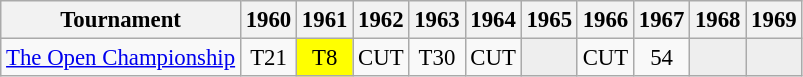<table class="wikitable" style="font-size:95%;text-align:center;">
<tr>
<th>Tournament</th>
<th>1960</th>
<th>1961</th>
<th>1962</th>
<th>1963</th>
<th>1964</th>
<th>1965</th>
<th>1966</th>
<th>1967</th>
<th>1968</th>
<th>1969</th>
</tr>
<tr>
<td align=left><a href='#'>The Open Championship</a></td>
<td>T21</td>
<td style="background:yellow;">T8</td>
<td>CUT</td>
<td>T30</td>
<td>CUT</td>
<td style="background:#eeeeee;"></td>
<td>CUT</td>
<td>54</td>
<td style="background:#eeeeee;"></td>
<td style="background:#eeeeee;"></td>
</tr>
</table>
